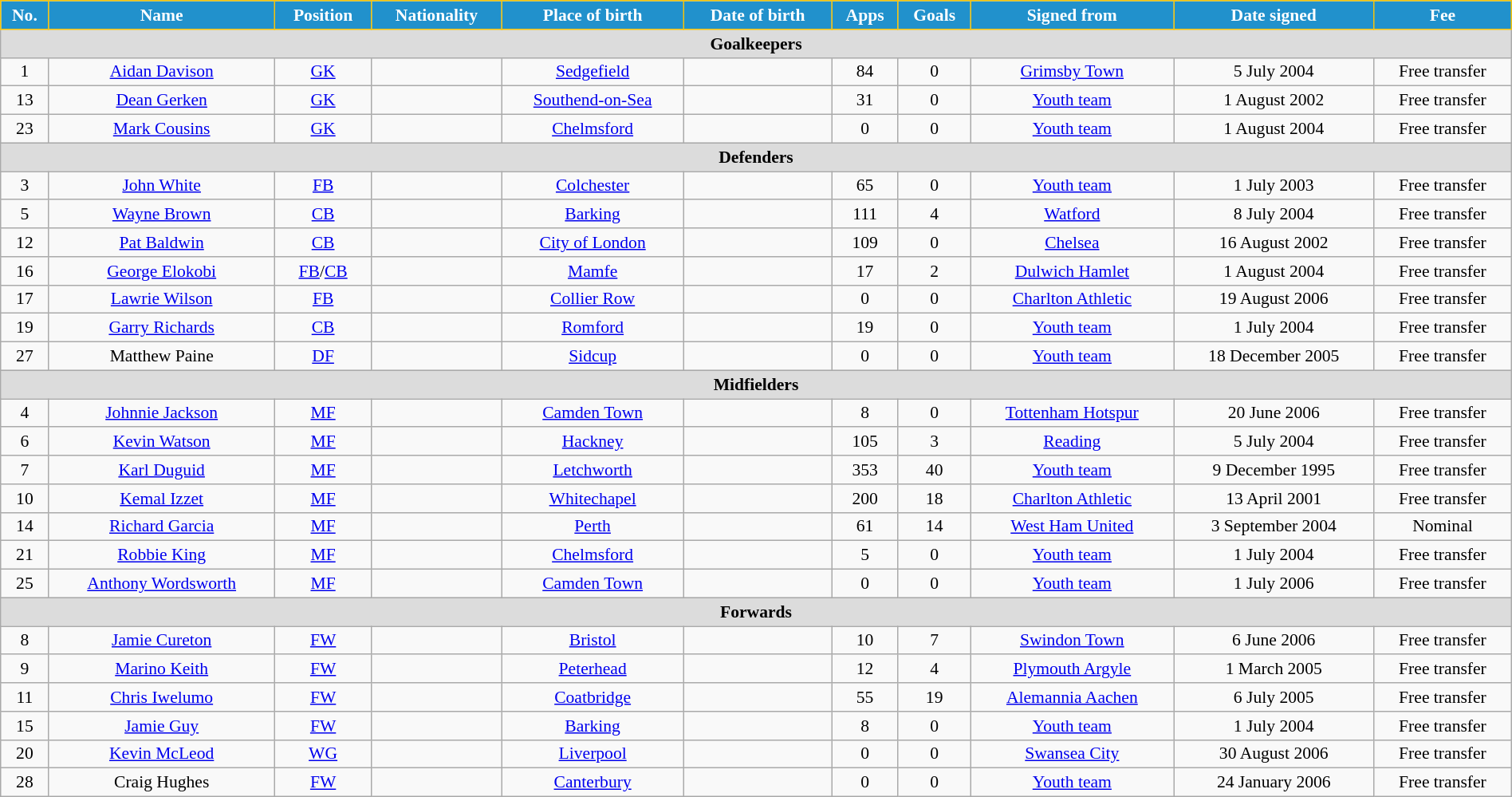<table class="wikitable" style="text-align:center; font-size:90%; width:100%;">
<tr>
<th style="background:#2191CC; color:white; border:1px solid #F7C408; text-align:center;">No.</th>
<th style="background:#2191CC; color:white; border:1px solid #F7C408; text-align:center;">Name</th>
<th style="background:#2191CC; color:white; border:1px solid #F7C408; text-align:center;">Position</th>
<th style="background:#2191CC; color:white; border:1px solid #F7C408; text-align:center;">Nationality</th>
<th style="background:#2191CC; color:white; border:1px solid #F7C408; text-align:center;">Place of birth</th>
<th style="background:#2191CC; color:white; border:1px solid #F7C408; text-align:center;">Date of birth</th>
<th style="background:#2191CC; color:white; border:1px solid #F7C408; text-align:center;">Apps</th>
<th style="background:#2191CC; color:white; border:1px solid #F7C408; text-align:center;">Goals</th>
<th style="background:#2191CC; color:white; border:1px solid #F7C408; text-align:center;">Signed from</th>
<th style="background:#2191CC; color:white; border:1px solid #F7C408; text-align:center;">Date signed</th>
<th style="background:#2191CC; color:white; border:1px solid #F7C408; text-align:center;">Fee</th>
</tr>
<tr>
<th colspan="13" style="background:#dcdcdc; text-align:center;">Goalkeepers</th>
</tr>
<tr>
<td>1</td>
<td><a href='#'>Aidan Davison</a></td>
<td><a href='#'>GK</a></td>
<td></td>
<td> <a href='#'>Sedgefield</a></td>
<td></td>
<td>84</td>
<td>0</td>
<td> <a href='#'>Grimsby Town</a></td>
<td>5 July 2004</td>
<td>Free transfer</td>
</tr>
<tr>
<td>13</td>
<td><a href='#'>Dean Gerken</a></td>
<td><a href='#'>GK</a></td>
<td></td>
<td><a href='#'>Southend-on-Sea</a></td>
<td></td>
<td>31</td>
<td>0</td>
<td><a href='#'>Youth team</a></td>
<td>1 August 2002</td>
<td>Free transfer</td>
</tr>
<tr>
<td>23</td>
<td><a href='#'>Mark Cousins</a></td>
<td><a href='#'>GK</a></td>
<td></td>
<td><a href='#'>Chelmsford</a></td>
<td></td>
<td>0</td>
<td>0</td>
<td><a href='#'>Youth team</a></td>
<td>1 August 2004</td>
<td>Free transfer</td>
</tr>
<tr>
<th colspan="13" style="background:#dcdcdc; text-align:center;">Defenders</th>
</tr>
<tr>
<td>3</td>
<td><a href='#'>John White</a></td>
<td><a href='#'>FB</a></td>
<td></td>
<td><a href='#'>Colchester</a></td>
<td></td>
<td>65</td>
<td>0</td>
<td><a href='#'>Youth team</a></td>
<td>1 July 2003</td>
<td>Free transfer</td>
</tr>
<tr>
<td>5</td>
<td><a href='#'>Wayne Brown</a></td>
<td><a href='#'>CB</a></td>
<td></td>
<td><a href='#'>Barking</a></td>
<td></td>
<td>111</td>
<td>4</td>
<td> <a href='#'>Watford</a></td>
<td>8 July 2004</td>
<td>Free transfer</td>
</tr>
<tr>
<td>12</td>
<td><a href='#'>Pat Baldwin</a></td>
<td><a href='#'>CB</a></td>
<td></td>
<td><a href='#'>City of London</a></td>
<td></td>
<td>109</td>
<td>0</td>
<td> <a href='#'>Chelsea</a></td>
<td>16 August 2002</td>
<td>Free transfer</td>
</tr>
<tr>
<td>16</td>
<td><a href='#'>George Elokobi</a></td>
<td><a href='#'>FB</a>/<a href='#'>CB</a></td>
<td></td>
<td><a href='#'>Mamfe</a></td>
<td></td>
<td>17</td>
<td>2</td>
<td> <a href='#'>Dulwich Hamlet</a></td>
<td>1 August 2004</td>
<td>Free transfer</td>
</tr>
<tr>
<td>17</td>
<td><a href='#'>Lawrie Wilson</a></td>
<td><a href='#'>FB</a></td>
<td></td>
<td><a href='#'>Collier Row</a></td>
<td></td>
<td>0</td>
<td>0</td>
<td> <a href='#'>Charlton Athletic</a></td>
<td>19 August 2006</td>
<td>Free transfer</td>
</tr>
<tr>
<td>19</td>
<td><a href='#'>Garry Richards</a></td>
<td><a href='#'>CB</a></td>
<td></td>
<td><a href='#'>Romford</a></td>
<td></td>
<td>19</td>
<td>0</td>
<td><a href='#'>Youth team</a></td>
<td>1 July 2004</td>
<td>Free transfer</td>
</tr>
<tr>
<td>27</td>
<td>Matthew Paine</td>
<td><a href='#'>DF</a></td>
<td></td>
<td><a href='#'>Sidcup</a></td>
<td></td>
<td>0</td>
<td>0</td>
<td><a href='#'>Youth team</a></td>
<td>18 December 2005</td>
<td>Free transfer</td>
</tr>
<tr>
<th colspan="13" style="background:#dcdcdc; text-align:center;">Midfielders</th>
</tr>
<tr>
<td>4</td>
<td><a href='#'>Johnnie Jackson</a></td>
<td><a href='#'>MF</a></td>
<td></td>
<td><a href='#'>Camden Town</a></td>
<td></td>
<td>8</td>
<td>0</td>
<td> <a href='#'>Tottenham Hotspur</a></td>
<td>20 June 2006</td>
<td>Free transfer</td>
</tr>
<tr>
<td>6</td>
<td><a href='#'>Kevin Watson</a></td>
<td><a href='#'>MF</a></td>
<td></td>
<td><a href='#'>Hackney</a></td>
<td></td>
<td>105</td>
<td>3</td>
<td> <a href='#'>Reading</a></td>
<td>5 July 2004</td>
<td>Free transfer</td>
</tr>
<tr>
<td>7</td>
<td><a href='#'>Karl Duguid</a></td>
<td><a href='#'>MF</a></td>
<td></td>
<td><a href='#'>Letchworth</a></td>
<td></td>
<td>353</td>
<td>40</td>
<td><a href='#'>Youth team</a></td>
<td>9 December 1995</td>
<td>Free transfer</td>
</tr>
<tr>
<td>10</td>
<td><a href='#'>Kemal Izzet</a></td>
<td><a href='#'>MF</a></td>
<td></td>
<td><a href='#'>Whitechapel</a></td>
<td></td>
<td>200</td>
<td>18</td>
<td> <a href='#'>Charlton Athletic</a></td>
<td>13 April 2001</td>
<td>Free transfer</td>
</tr>
<tr>
<td>14</td>
<td><a href='#'>Richard Garcia</a></td>
<td><a href='#'>MF</a></td>
<td></td>
<td><a href='#'>Perth</a></td>
<td></td>
<td>61</td>
<td>14</td>
<td> <a href='#'>West Ham United</a></td>
<td>3 September 2004</td>
<td>Nominal</td>
</tr>
<tr>
<td>21</td>
<td><a href='#'>Robbie King</a></td>
<td><a href='#'>MF</a></td>
<td></td>
<td><a href='#'>Chelmsford</a></td>
<td></td>
<td>5</td>
<td>0</td>
<td><a href='#'>Youth team</a></td>
<td>1 July 2004</td>
<td>Free transfer</td>
</tr>
<tr>
<td>25</td>
<td><a href='#'>Anthony Wordsworth</a></td>
<td><a href='#'>MF</a></td>
<td></td>
<td><a href='#'>Camden Town</a></td>
<td></td>
<td>0</td>
<td>0</td>
<td><a href='#'>Youth team</a></td>
<td>1 July 2006</td>
<td>Free transfer</td>
</tr>
<tr>
<th colspan="13" style="background:#dcdcdc; text-align:center;">Forwards</th>
</tr>
<tr>
<td>8</td>
<td><a href='#'>Jamie Cureton</a></td>
<td><a href='#'>FW</a></td>
<td></td>
<td><a href='#'>Bristol</a></td>
<td></td>
<td>10</td>
<td>7</td>
<td> <a href='#'>Swindon Town</a></td>
<td>6 June 2006</td>
<td>Free transfer</td>
</tr>
<tr>
<td>9</td>
<td><a href='#'>Marino Keith</a></td>
<td><a href='#'>FW</a></td>
<td></td>
<td><a href='#'>Peterhead</a></td>
<td></td>
<td>12</td>
<td>4</td>
<td> <a href='#'>Plymouth Argyle</a></td>
<td>1 March 2005</td>
<td>Free transfer</td>
</tr>
<tr>
<td>11</td>
<td><a href='#'>Chris Iwelumo</a></td>
<td><a href='#'>FW</a></td>
<td></td>
<td><a href='#'>Coatbridge</a></td>
<td></td>
<td>55</td>
<td>19</td>
<td> <a href='#'>Alemannia Aachen</a></td>
<td>6 July 2005</td>
<td>Free transfer</td>
</tr>
<tr>
<td>15</td>
<td><a href='#'>Jamie Guy</a></td>
<td><a href='#'>FW</a></td>
<td></td>
<td><a href='#'>Barking</a></td>
<td></td>
<td>8</td>
<td>0</td>
<td><a href='#'>Youth team</a></td>
<td>1 July 2004</td>
<td>Free transfer</td>
</tr>
<tr>
<td>20</td>
<td><a href='#'>Kevin McLeod</a></td>
<td><a href='#'>WG</a></td>
<td></td>
<td><a href='#'>Liverpool</a></td>
<td></td>
<td>0</td>
<td>0</td>
<td> <a href='#'>Swansea City</a></td>
<td>30 August 2006</td>
<td>Free transfer</td>
</tr>
<tr>
<td>28</td>
<td>Craig Hughes</td>
<td><a href='#'>FW</a></td>
<td></td>
<td><a href='#'>Canterbury</a></td>
<td></td>
<td>0</td>
<td>0</td>
<td><a href='#'>Youth team</a></td>
<td>24 January 2006</td>
<td>Free transfer</td>
</tr>
</table>
